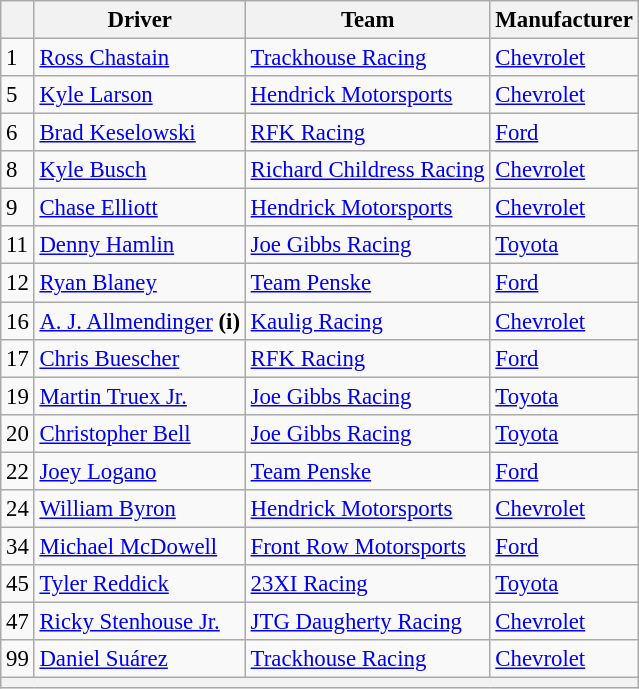<table class="wikitable" style="font-size:95%">
<tr>
<th></th>
<th>Driver</th>
<th>Team</th>
<th>Manufacturer</th>
</tr>
<tr>
<td>1</td>
<td><a href='#'>Ross Chastain</a></td>
<td><a href='#'>Trackhouse Racing</a></td>
<td><a href='#'>Chevrolet</a></td>
</tr>
<tr>
<td>5</td>
<td><a href='#'>Kyle Larson</a></td>
<td><a href='#'>Hendrick Motorsports</a></td>
<td><a href='#'>Chevrolet</a></td>
</tr>
<tr>
<td>6</td>
<td><a href='#'>Brad Keselowski</a></td>
<td><a href='#'>RFK Racing</a></td>
<td><a href='#'>Ford</a></td>
</tr>
<tr>
<td>8</td>
<td><a href='#'>Kyle Busch</a></td>
<td><a href='#'>Richard Childress Racing</a></td>
<td><a href='#'>Chevrolet</a></td>
</tr>
<tr>
<td>9</td>
<td><a href='#'>Chase Elliott</a></td>
<td><a href='#'>Hendrick Motorsports</a></td>
<td><a href='#'>Chevrolet</a></td>
</tr>
<tr>
<td>11</td>
<td><a href='#'>Denny Hamlin</a></td>
<td><a href='#'>Joe Gibbs Racing</a></td>
<td><a href='#'>Toyota</a></td>
</tr>
<tr>
<td>12</td>
<td><a href='#'>Ryan Blaney</a></td>
<td><a href='#'>Team Penske</a></td>
<td><a href='#'>Ford</a></td>
</tr>
<tr>
<td>16</td>
<td><a href='#'>A. J. Allmendinger</a> <strong>(i)</strong></td>
<td><a href='#'>Kaulig Racing</a></td>
<td><a href='#'>Chevrolet</a></td>
</tr>
<tr>
<td>17</td>
<td><a href='#'>Chris Buescher</a></td>
<td><a href='#'>RFK Racing</a></td>
<td><a href='#'>Ford</a></td>
</tr>
<tr>
<td>19</td>
<td><a href='#'>Martin Truex Jr.</a></td>
<td><a href='#'>Joe Gibbs Racing</a></td>
<td><a href='#'>Toyota</a></td>
</tr>
<tr>
<td>20</td>
<td><a href='#'>Christopher Bell</a></td>
<td><a href='#'>Joe Gibbs Racing</a></td>
<td><a href='#'>Toyota</a></td>
</tr>
<tr>
<td>22</td>
<td><a href='#'>Joey Logano</a></td>
<td><a href='#'>Team Penske</a></td>
<td><a href='#'>Ford</a></td>
</tr>
<tr>
<td>24</td>
<td><a href='#'>William Byron</a></td>
<td><a href='#'>Hendrick Motorsports</a></td>
<td><a href='#'>Chevrolet</a></td>
</tr>
<tr>
<td>34</td>
<td><a href='#'>Michael McDowell</a></td>
<td><a href='#'>Front Row Motorsports</a></td>
<td><a href='#'>Ford</a></td>
</tr>
<tr>
<td>45</td>
<td><a href='#'>Tyler Reddick</a></td>
<td><a href='#'>23XI Racing</a></td>
<td><a href='#'>Toyota</a></td>
</tr>
<tr>
<td>47</td>
<td><a href='#'>Ricky Stenhouse Jr.</a></td>
<td><a href='#'>JTG Daugherty Racing</a></td>
<td><a href='#'>Chevrolet</a></td>
</tr>
<tr>
<td>99</td>
<td><a href='#'>Daniel Suárez</a></td>
<td><a href='#'>Trackhouse Racing</a></td>
<td><a href='#'>Chevrolet</a></td>
</tr>
<tr>
<th colspan="4"></th>
</tr>
</table>
